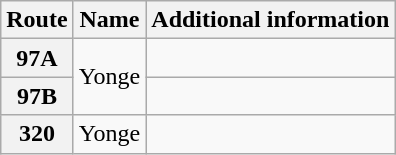<table class="wikitable">
<tr>
<th>Route</th>
<th>Name</th>
<th>Additional information</th>
</tr>
<tr>
<th>97A</th>
<td rowspan="2">Yonge</td>
<td></td>
</tr>
<tr>
<th>97B</th>
<td></td>
</tr>
<tr>
<th>320</th>
<td>Yonge</td>
<td></td>
</tr>
</table>
